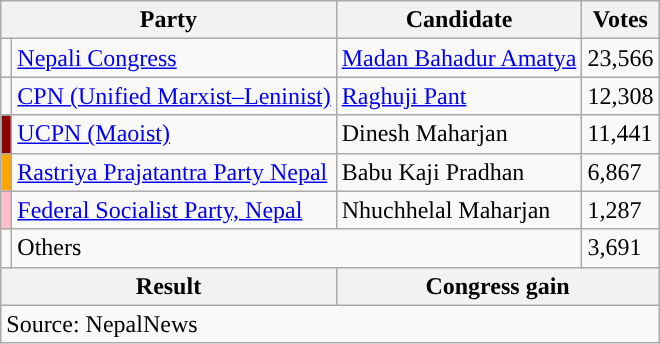<table class="wikitable">
<tr>
<th colspan="2">Party</th>
<th>Candidate</th>
<th>Votes</th>
</tr>
<tr>
<td style="background-color:"></td>
<td><a href='#'>Nepali Congress</a></td>
<td><a href='#'>Madan Bahadur Amatya</a></td>
<td>23,566</td>
</tr>
<tr>
<td style="background-color:"></td>
<td><a href='#'>CPN (Unified Marxist–Leninist)</a></td>
<td><a href='#'>Raghuji Pant</a></td>
<td>12,308</td>
</tr>
<tr>
<td style="background-color:darkred"></td>
<td><a href='#'>UCPN (Maoist)</a></td>
<td>Dinesh Maharjan</td>
<td>11,441</td>
</tr>
<tr>
<td style="background-color:orange"></td>
<td><a href='#'>Rastriya Prajatantra Party Nepal</a></td>
<td>Babu Kaji Pradhan</td>
<td>6,867</td>
</tr>
<tr>
<td style="background-color:pink"></td>
<td><a href='#'>Federal Socialist Party, Nepal</a></td>
<td>Nhuchhelal Maharjan</td>
<td>1,287</td>
</tr>
<tr>
<td></td>
<td colspan="2">Others</td>
<td>3,691</td>
</tr>
<tr>
<th colspan="2">Result</th>
<th colspan="2">Congress gain</th>
</tr>
<tr>
<td colspan="4">Source: NepalNews</td>
</tr>
</table>
